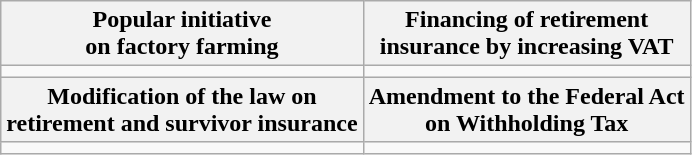<table class="wikitable" style="text-align:center">
<tr>
<th>Popular initiative<br>on factory farming</th>
<th>Financing of retirement<br>insurance by increasing VAT</th>
</tr>
<tr>
<td></td>
<td></td>
</tr>
<tr>
<th>Modification of the law on<br>retirement and survivor insurance</th>
<th>Amendment to the Federal Act<br>on Withholding Tax</th>
</tr>
<tr>
<td></td>
<td></td>
</tr>
</table>
